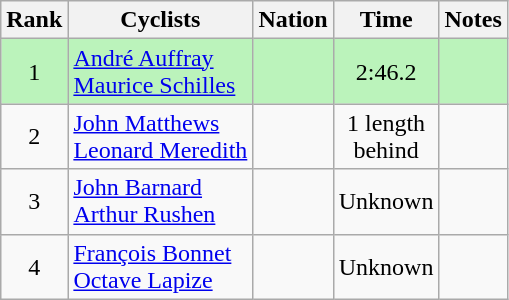<table class="wikitable sortable">
<tr>
<th>Rank</th>
<th>Cyclists</th>
<th>Nation</th>
<th>Time</th>
<th>Notes</th>
</tr>
<tr bgcolor=bbf3bb>
<td align=center>1</td>
<td><a href='#'>André Auffray</a> <br> <a href='#'>Maurice Schilles</a></td>
<td></td>
<td align=center>2:46.2</td>
<td align=center></td>
</tr>
<tr>
<td align=center>2</td>
<td><a href='#'>John Matthews</a> <br> <a href='#'>Leonard Meredith</a></td>
<td></td>
<td align=center>1 length<br>behind</td>
<td></td>
</tr>
<tr>
<td align=center>3</td>
<td><a href='#'>John Barnard</a> <br> <a href='#'>Arthur Rushen</a></td>
<td></td>
<td align=center>Unknown</td>
<td></td>
</tr>
<tr>
<td align=center>4</td>
<td><a href='#'>François Bonnet</a> <br> <a href='#'>Octave Lapize</a></td>
<td></td>
<td align=center>Unknown</td>
<td></td>
</tr>
</table>
